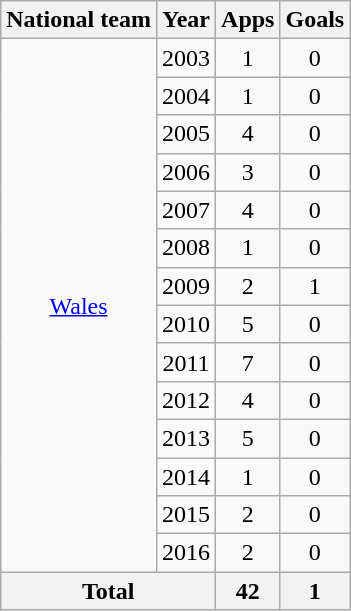<table class="wikitable" style="text-align: center;">
<tr>
<th>National team</th>
<th>Year</th>
<th>Apps</th>
<th>Goals</th>
</tr>
<tr>
<td rowspan="14"><a href='#'>Wales</a></td>
<td>2003</td>
<td>1</td>
<td>0</td>
</tr>
<tr>
<td>2004</td>
<td>1</td>
<td>0</td>
</tr>
<tr>
<td>2005</td>
<td>4</td>
<td>0</td>
</tr>
<tr>
<td>2006</td>
<td>3</td>
<td>0</td>
</tr>
<tr>
<td>2007</td>
<td>4</td>
<td>0</td>
</tr>
<tr>
<td>2008</td>
<td>1</td>
<td>0</td>
</tr>
<tr>
<td>2009</td>
<td>2</td>
<td>1</td>
</tr>
<tr>
<td>2010</td>
<td>5</td>
<td>0</td>
</tr>
<tr>
<td>2011</td>
<td>7</td>
<td>0</td>
</tr>
<tr>
<td>2012</td>
<td>4</td>
<td>0</td>
</tr>
<tr>
<td>2013</td>
<td>5</td>
<td>0</td>
</tr>
<tr>
<td>2014</td>
<td>1</td>
<td>0</td>
</tr>
<tr>
<td>2015</td>
<td>2</td>
<td>0</td>
</tr>
<tr>
<td>2016</td>
<td>2</td>
<td>0</td>
</tr>
<tr>
<th colspan="2">Total</th>
<th>42</th>
<th>1</th>
</tr>
</table>
